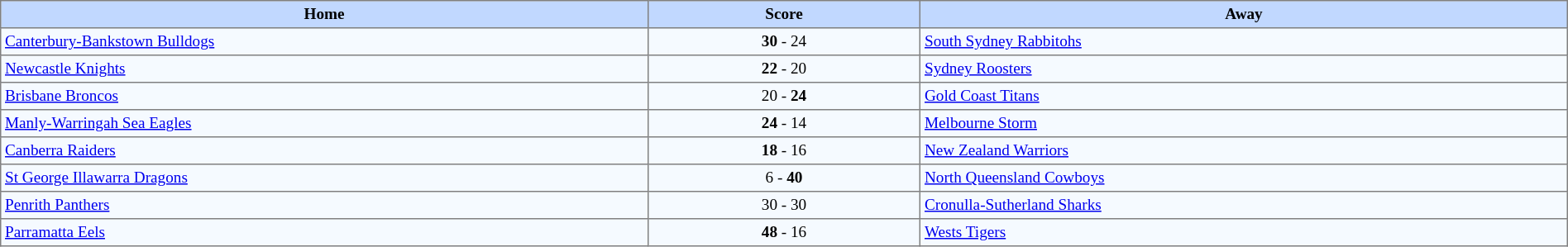<table border=1 style="border-collapse:collapse; font-size:80%;text-align:center;" cellpadding=3 cellspacing=0 width=100%>
<tr bgcolor=#C1D8FF>
<th rowpsan=2 width=19%>Home</th>
<th rowspan=1 width=8%>Score</th>
<th rowpsan=2 width=19%>Away</th>
</tr>
<tr style="text-align:center; background:#f5faff;">
<td align="left"> <a href='#'>Canterbury-Bankstown Bulldogs</a></td>
<td><strong>30</strong> - 24</td>
<td align="left"> <a href='#'>South Sydney Rabbitohs</a></td>
</tr>
<tr style="text-align:center; background:#f5faff;">
<td align="left"> <a href='#'>Newcastle Knights</a></td>
<td><strong>22</strong> - 20</td>
<td align="left"> <a href='#'>Sydney Roosters</a></td>
</tr>
<tr style="text-align:center; background:#f5faff;">
<td align="left"> <a href='#'>Brisbane Broncos</a></td>
<td>20 - <strong>24</strong></td>
<td align="left"> <a href='#'>Gold Coast Titans</a></td>
</tr>
<tr style="text-align:center; background:#f5faff;">
<td align="left"> <a href='#'>Manly-Warringah Sea Eagles</a></td>
<td><strong>24</strong> - 14</td>
<td align="left"> <a href='#'>Melbourne Storm</a></td>
</tr>
<tr style="text-align:center; background:#f5faff;">
<td align="left"> <a href='#'>Canberra Raiders</a></td>
<td><strong>18</strong> - 16</td>
<td align="left"> <a href='#'>New Zealand Warriors</a></td>
</tr>
<tr style="text-align:center; background:#f5faff;">
<td align="left"> <a href='#'>St George Illawarra Dragons</a></td>
<td>6 - <strong>40</strong></td>
<td align="left"> <a href='#'>North Queensland Cowboys</a></td>
</tr>
<tr style="text-align:center; background:#f5faff;">
<td align="left"> <a href='#'>Penrith Panthers</a></td>
<td>30 - 30</td>
<td align="left"> <a href='#'>Cronulla-Sutherland Sharks</a></td>
</tr>
<tr style="text-align:center; background:#f5faff;">
<td align="left"> <a href='#'>Parramatta Eels</a></td>
<td><strong>48</strong> - 16</td>
<td align="left"> <a href='#'>Wests Tigers</a></td>
</tr>
</table>
